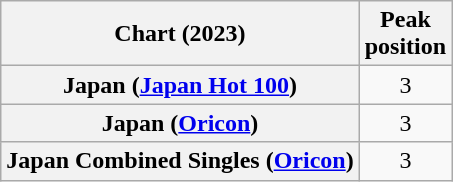<table class="wikitable plainrowheaders sortable" style="text-align:center">
<tr>
<th scope="col">Chart (2023)</th>
<th scope="col">Peak<br>position</th>
</tr>
<tr>
<th scope="row">Japan (<a href='#'>Japan Hot 100</a>)</th>
<td>3</td>
</tr>
<tr>
<th scope="row">Japan (<a href='#'>Oricon</a>)</th>
<td>3</td>
</tr>
<tr>
<th scope="row">Japan Combined Singles (<a href='#'>Oricon</a>)</th>
<td>3</td>
</tr>
</table>
